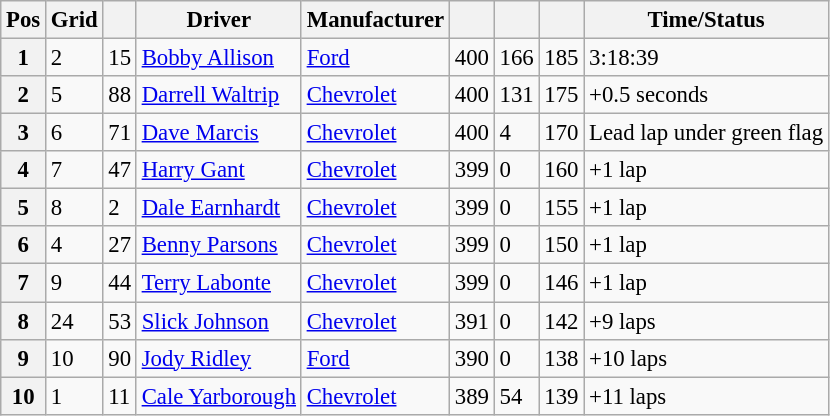<table class="sortable wikitable" style="font-size:95%">
<tr>
<th>Pos</th>
<th>Grid</th>
<th></th>
<th>Driver</th>
<th>Manufacturer</th>
<th></th>
<th></th>
<th></th>
<th>Time/Status</th>
</tr>
<tr>
<th>1</th>
<td>2</td>
<td>15</td>
<td><a href='#'>Bobby Allison</a></td>
<td><a href='#'>Ford</a></td>
<td>400</td>
<td>166</td>
<td>185</td>
<td>3:18:39</td>
</tr>
<tr>
<th>2</th>
<td>5</td>
<td>88</td>
<td><a href='#'>Darrell Waltrip</a></td>
<td><a href='#'>Chevrolet</a></td>
<td>400</td>
<td>131</td>
<td>175</td>
<td>+0.5 seconds</td>
</tr>
<tr>
<th>3</th>
<td>6</td>
<td>71</td>
<td><a href='#'>Dave Marcis</a></td>
<td><a href='#'>Chevrolet</a></td>
<td>400</td>
<td>4</td>
<td>170</td>
<td>Lead lap under green flag</td>
</tr>
<tr>
<th>4</th>
<td>7</td>
<td>47</td>
<td><a href='#'>Harry Gant</a></td>
<td><a href='#'>Chevrolet</a></td>
<td>399</td>
<td>0</td>
<td>160</td>
<td>+1 lap</td>
</tr>
<tr>
<th>5</th>
<td>8</td>
<td>2</td>
<td><a href='#'>Dale Earnhardt</a></td>
<td><a href='#'>Chevrolet</a></td>
<td>399</td>
<td>0</td>
<td>155</td>
<td>+1 lap</td>
</tr>
<tr>
<th>6</th>
<td>4</td>
<td>27</td>
<td><a href='#'>Benny Parsons</a></td>
<td><a href='#'>Chevrolet</a></td>
<td>399</td>
<td>0</td>
<td>150</td>
<td>+1 lap</td>
</tr>
<tr>
<th>7</th>
<td>9</td>
<td>44</td>
<td><a href='#'>Terry Labonte</a></td>
<td><a href='#'>Chevrolet</a></td>
<td>399</td>
<td>0</td>
<td>146</td>
<td>+1 lap</td>
</tr>
<tr>
<th>8</th>
<td>24</td>
<td>53</td>
<td><a href='#'>Slick Johnson</a></td>
<td><a href='#'>Chevrolet</a></td>
<td>391</td>
<td>0</td>
<td>142</td>
<td>+9 laps</td>
</tr>
<tr>
<th>9</th>
<td>10</td>
<td>90</td>
<td><a href='#'>Jody Ridley</a></td>
<td><a href='#'>Ford</a></td>
<td>390</td>
<td>0</td>
<td>138</td>
<td>+10 laps</td>
</tr>
<tr>
<th>10</th>
<td>1</td>
<td>11</td>
<td><a href='#'>Cale Yarborough</a></td>
<td><a href='#'>Chevrolet</a></td>
<td>389</td>
<td>54</td>
<td>139</td>
<td>+11 laps</td>
</tr>
</table>
